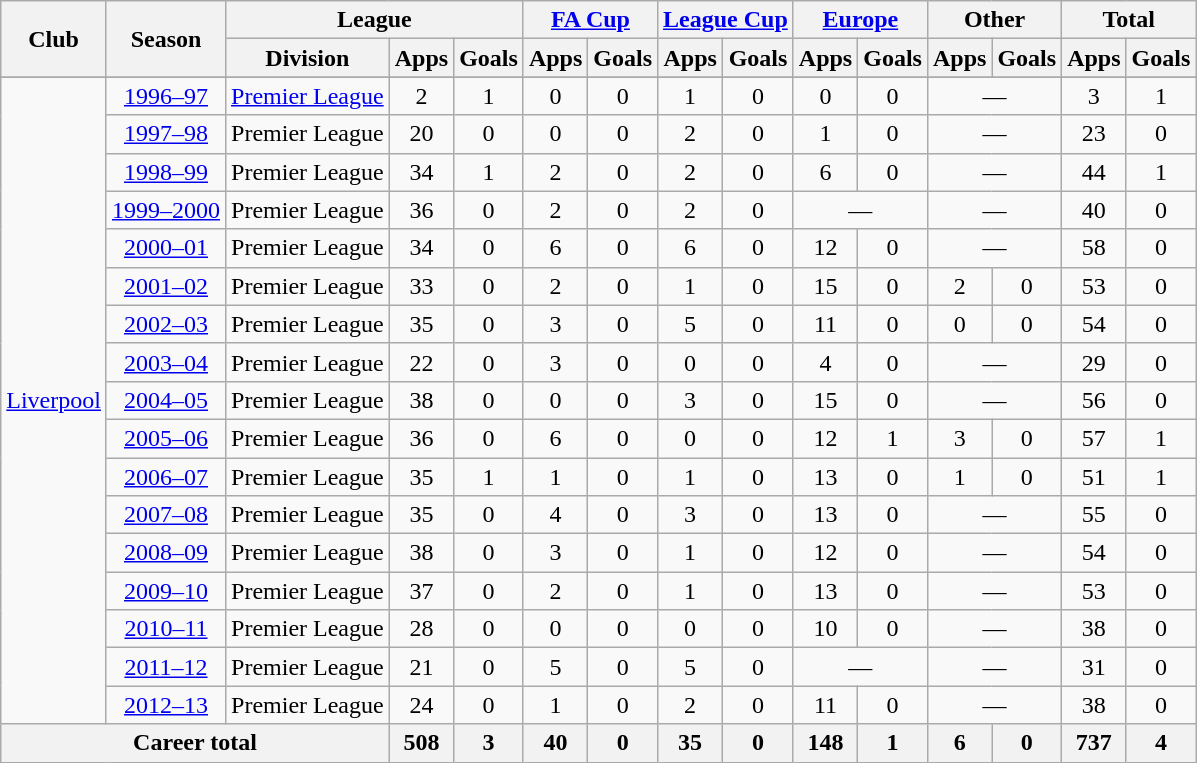<table class=wikitable style="text-align: center;">
<tr>
<th rowspan=2>Club</th>
<th rowspan=2>Season</th>
<th colspan=3>League</th>
<th colspan=2><a href='#'>FA Cup</a></th>
<th colspan=2><a href='#'>League Cup</a></th>
<th colspan=2><a href='#'>Europe</a></th>
<th colspan=2>Other</th>
<th colspan=2>Total</th>
</tr>
<tr>
<th>Division</th>
<th>Apps</th>
<th>Goals</th>
<th>Apps</th>
<th>Goals</th>
<th>Apps</th>
<th>Goals</th>
<th>Apps</th>
<th>Goals</th>
<th>Apps</th>
<th>Goals</th>
<th>Apps</th>
<th>Goals</th>
</tr>
<tr>
</tr>
<tr>
<td rowspan="17"><a href='#'>Liverpool</a></td>
<td><a href='#'>1996–97</a></td>
<td><a href='#'>Premier League</a></td>
<td>2</td>
<td>1</td>
<td>0</td>
<td>0</td>
<td>1</td>
<td>0</td>
<td>0</td>
<td>0</td>
<td colspan=2>—</td>
<td>3</td>
<td>1</td>
</tr>
<tr>
<td><a href='#'>1997–98</a></td>
<td>Premier League</td>
<td>20</td>
<td>0</td>
<td>0</td>
<td>0</td>
<td>2</td>
<td>0</td>
<td>1</td>
<td>0</td>
<td colspan=2>—</td>
<td>23</td>
<td>0</td>
</tr>
<tr>
<td><a href='#'>1998–99</a></td>
<td>Premier League</td>
<td>34</td>
<td>1</td>
<td>2</td>
<td>0</td>
<td>2</td>
<td>0</td>
<td>6</td>
<td>0</td>
<td colspan=2>—</td>
<td>44</td>
<td>1</td>
</tr>
<tr>
<td><a href='#'>1999–2000</a></td>
<td>Premier League</td>
<td>36</td>
<td>0</td>
<td>2</td>
<td>0</td>
<td>2</td>
<td>0</td>
<td colspan=2>—</td>
<td colspan=2>—</td>
<td>40</td>
<td>0</td>
</tr>
<tr>
<td><a href='#'>2000–01</a></td>
<td>Premier League</td>
<td>34</td>
<td>0</td>
<td>6</td>
<td>0</td>
<td>6</td>
<td>0</td>
<td>12</td>
<td>0</td>
<td colspan=2>—</td>
<td>58</td>
<td>0</td>
</tr>
<tr>
<td><a href='#'>2001–02</a></td>
<td>Premier League</td>
<td>33</td>
<td>0</td>
<td>2</td>
<td>0</td>
<td>1</td>
<td>0</td>
<td>15</td>
<td>0</td>
<td>2</td>
<td>0</td>
<td>53</td>
<td>0</td>
</tr>
<tr>
<td><a href='#'>2002–03</a></td>
<td>Premier League</td>
<td>35</td>
<td>0</td>
<td>3</td>
<td>0</td>
<td>5</td>
<td>0</td>
<td>11</td>
<td>0</td>
<td>0</td>
<td>0</td>
<td>54</td>
<td>0</td>
</tr>
<tr>
<td><a href='#'>2003–04</a></td>
<td>Premier League</td>
<td>22</td>
<td>0</td>
<td>3</td>
<td>0</td>
<td>0</td>
<td>0</td>
<td>4</td>
<td>0</td>
<td colspan=2>—</td>
<td>29</td>
<td>0</td>
</tr>
<tr>
<td><a href='#'>2004–05</a></td>
<td>Premier League</td>
<td>38</td>
<td>0</td>
<td>0</td>
<td>0</td>
<td>3</td>
<td>0</td>
<td>15</td>
<td>0</td>
<td colspan=2>—</td>
<td>56</td>
<td>0</td>
</tr>
<tr>
<td><a href='#'>2005–06</a></td>
<td>Premier League</td>
<td>36</td>
<td>0</td>
<td>6</td>
<td>0</td>
<td>0</td>
<td>0</td>
<td>12</td>
<td>1</td>
<td>3</td>
<td>0</td>
<td>57</td>
<td>1</td>
</tr>
<tr>
<td><a href='#'>2006–07</a></td>
<td>Premier League</td>
<td>35</td>
<td>1</td>
<td>1</td>
<td>0</td>
<td>1</td>
<td>0</td>
<td>13</td>
<td>0</td>
<td>1</td>
<td>0</td>
<td>51</td>
<td>1</td>
</tr>
<tr>
<td><a href='#'>2007–08</a></td>
<td>Premier League</td>
<td>35</td>
<td>0</td>
<td>4</td>
<td>0</td>
<td>3</td>
<td>0</td>
<td>13</td>
<td>0</td>
<td colspan=2>—</td>
<td>55</td>
<td>0</td>
</tr>
<tr>
<td><a href='#'>2008–09</a></td>
<td>Premier League</td>
<td>38</td>
<td>0</td>
<td>3</td>
<td>0</td>
<td>1</td>
<td>0</td>
<td>12</td>
<td>0</td>
<td colspan=2>—</td>
<td>54</td>
<td>0</td>
</tr>
<tr>
<td><a href='#'>2009–10</a></td>
<td>Premier League</td>
<td>37</td>
<td>0</td>
<td>2</td>
<td>0</td>
<td>1</td>
<td>0</td>
<td>13</td>
<td>0</td>
<td colspan=2>—</td>
<td>53</td>
<td>0</td>
</tr>
<tr>
<td><a href='#'>2010–11</a></td>
<td>Premier League</td>
<td>28</td>
<td>0</td>
<td>0</td>
<td>0</td>
<td>0</td>
<td>0</td>
<td>10</td>
<td>0</td>
<td colspan=2>—</td>
<td>38</td>
<td>0</td>
</tr>
<tr>
<td><a href='#'>2011–12</a></td>
<td>Premier League</td>
<td>21</td>
<td>0</td>
<td>5</td>
<td>0</td>
<td>5</td>
<td>0</td>
<td colspan=2>—</td>
<td colspan=2>—</td>
<td>31</td>
<td>0</td>
</tr>
<tr>
<td><a href='#'>2012–13</a></td>
<td>Premier League</td>
<td>24</td>
<td>0</td>
<td>1</td>
<td>0</td>
<td>2</td>
<td>0</td>
<td>11</td>
<td>0</td>
<td colspan=2>—</td>
<td>38</td>
<td>0</td>
</tr>
<tr>
<th colspan=3>Career total</th>
<th>508</th>
<th>3</th>
<th>40</th>
<th>0</th>
<th>35</th>
<th>0</th>
<th>148</th>
<th>1</th>
<th>6</th>
<th>0</th>
<th>737</th>
<th>4</th>
</tr>
</table>
